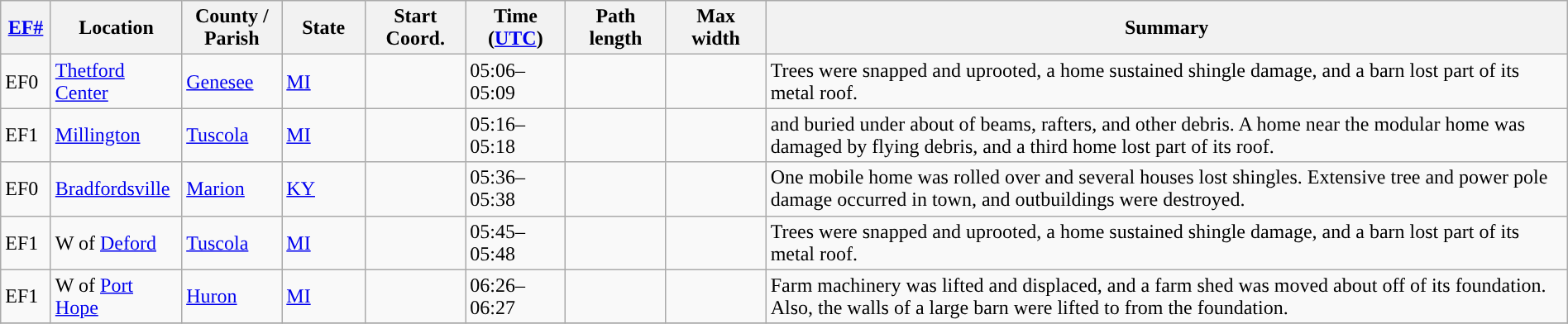<table class="wikitable sortable" style="width:100%;">
<tr>
<th scope="col"  style="width:3%; text-align:center;"><a href='#'>EF#</a></th>
<th scope="col"  style="width:7%; text-align:center;" class="unsortable">Location</th>
<th scope="col"  style="width:6%; text-align:center;" class="unsortable">County / Parish</th>
<th scope="col"  style="width:5%; text-align:center;">State</th>
<th scope="col"  style="width:6%; text-align:center;">Start Coord.</th>
<th scope="col"  style="width:6%; text-align:center;">Time (<a href='#'>UTC</a>)</th>
<th scope="col"  style="width:6%; text-align:center;">Path length</th>
<th scope="col"  style="width:6%; text-align:center;">Max width</th>
<th scope="col" class="unsortable" style="width:48%; text-align:center;">Summary</th>
</tr>
<tr>
<td>EF0</td>
<td><a href='#'>Thetford Center</a></td>
<td><a href='#'>Genesee</a></td>
<td><a href='#'>MI</a></td>
<td></td>
<td>05:06–05:09</td>
<td></td>
<td></td>
<td>Trees were snapped and uprooted, a home sustained shingle damage, and a barn lost part of its metal roof.</td>
</tr>
<tr>
<td>EF1</td>
<td><a href='#'>Millington</a></td>
<td><a href='#'>Tuscola</a></td>
<td><a href='#'>MI</a></td>
<td></td>
<td>05:16–05:18</td>
<td></td>
<td></td>
<td A high-end EF1 completely destroyed a frail modular home. A 14-month-old baby sleeping in a crib inside this home received only minor cuts and bruises after being tossed> and buried under about  of beams, rafters, and other debris. A home near the modular home was damaged by flying debris, and a third home lost part of its roof.</td>
</tr>
<tr>
<td>EF0</td>
<td><a href='#'>Bradfordsville</a></td>
<td><a href='#'>Marion</a></td>
<td><a href='#'>KY</a></td>
<td></td>
<td>05:36–05:38</td>
<td></td>
<td></td>
<td>One mobile home was rolled over and several houses lost shingles. Extensive tree and power pole damage occurred in town, and outbuildings were destroyed.</td>
</tr>
<tr>
<td>EF1</td>
<td>W of <a href='#'>Deford</a></td>
<td><a href='#'>Tuscola</a></td>
<td><a href='#'>MI</a></td>
<td></td>
<td>05:45–05:48</td>
<td></td>
<td></td>
<td>Trees were snapped and uprooted, a home sustained shingle damage, and a barn lost part of its metal roof.</td>
</tr>
<tr>
<td>EF1</td>
<td>W of <a href='#'>Port Hope</a></td>
<td><a href='#'>Huron</a></td>
<td><a href='#'>MI</a></td>
<td></td>
<td>06:26–06:27</td>
<td></td>
<td></td>
<td>Farm machinery was lifted and displaced, and a farm shed was moved about  off of its foundation. Also, the walls of a large barn were lifted  to  from the foundation.</td>
</tr>
<tr>
</tr>
</table>
